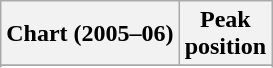<table class="wikitable sortable plainrowheaders">
<tr>
<th scope="col">Chart (2005–06)</th>
<th scope="col">Peak<br>position</th>
</tr>
<tr>
</tr>
<tr>
</tr>
<tr>
</tr>
<tr>
</tr>
</table>
